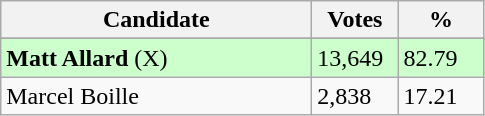<table class="wikitable sortable">
<tr>
<th width="200px">Candidate</th>
<th width="50px">Votes</th>
<th width="50px">%</th>
</tr>
<tr>
</tr>
<tr style="text-align:left; background:#cfc;">
<td><strong>Matt Allard</strong> (X)</td>
<td>13,649</td>
<td>82.79</td>
</tr>
<tr>
<td>Marcel Boille</td>
<td>2,838</td>
<td>17.21</td>
</tr>
</table>
